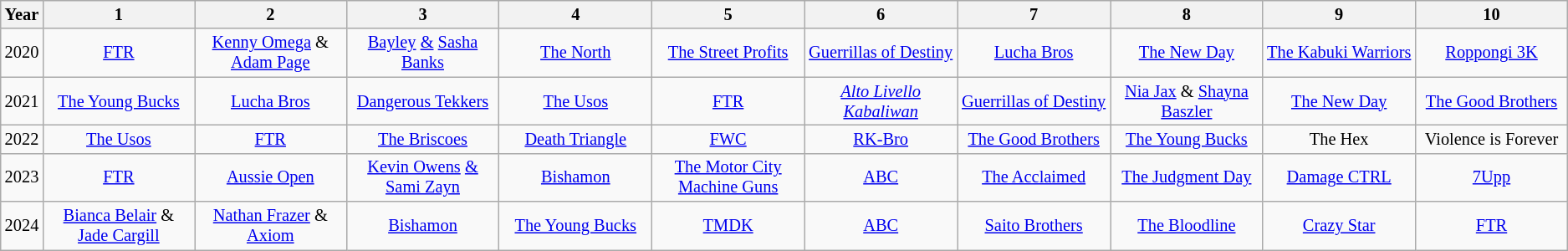<table class="wikitable" style="font-size:85%; text-align: center">
<tr>
<th>Year</th>
<th width="10%">1</th>
<th width="10%">2</th>
<th width="10%">3</th>
<th width="10%">4</th>
<th width="10%">5</th>
<th width="10%">6</th>
<th width="10%">7</th>
<th width="10%">8</th>
<th width="10%">9</th>
<th width="10%">10</th>
</tr>
<tr>
<td>2020</td>
<td><a href='#'>FTR</a><br></td>
<td><a href='#'>Kenny Omega</a> & <a href='#'>Adam Page</a></td>
<td><a href='#'>Bayley</a> <a href='#'>&</a> <a href='#'>Sasha Banks</a></td>
<td><a href='#'>The North</a><br></td>
<td><a href='#'>The Street Profits</a><br></td>
<td><a href='#'>Guerrillas of Destiny</a><br></td>
<td><a href='#'>Lucha Bros</a><br></td>
<td><a href='#'>The New Day</a><br></td>
<td><a href='#'>The Kabuki Warriors</a><br></td>
<td><a href='#'>Roppongi 3K</a><br></td>
</tr>
<tr>
<td>2021</td>
<td><a href='#'>The Young Bucks</a><br></td>
<td><a href='#'>Lucha Bros</a><br></td>
<td><a href='#'>Dangerous Tekkers</a><br></td>
<td><a href='#'>The Usos</a><br></td>
<td><a href='#'>FTR</a><br></td>
<td><em><a href='#'>Alto Livello Kabaliwan</a></em><br></td>
<td><a href='#'>Guerrillas of Destiny</a><br></td>
<td><a href='#'>Nia Jax</a> & <a href='#'>Shayna Baszler</a></td>
<td><a href='#'>The New Day</a><br></td>
<td><a href='#'>The Good Brothers</a><br></td>
</tr>
<tr>
<td>2022</td>
<td><a href='#'>The Usos</a><br></td>
<td><a href='#'>FTR</a><br></td>
<td><a href='#'>The Briscoes</a><br></td>
<td><a href='#'>Death Triangle</a><br></td>
<td><a href='#'>FWC</a><br></td>
<td><a href='#'>RK-Bro</a><br></td>
<td><a href='#'>The Good Brothers</a><br></td>
<td><a href='#'>The Young Bucks</a><br></td>
<td>The Hex<br></td>
<td>Violence is Forever<br></td>
</tr>
<tr>
<td>2023</td>
<td><a href='#'>FTR</a><br></td>
<td><a href='#'>Aussie Open</a><br></td>
<td><a href='#'>Kevin Owens</a> <a href='#'>&</a> <a href='#'>Sami Zayn</a></td>
<td><a href='#'>Bishamon</a><br></td>
<td><a href='#'>The Motor City Machine Guns</a><br></td>
<td><a href='#'>ABC</a><br></td>
<td><a href='#'>The Acclaimed</a><br></td>
<td><a href='#'>The Judgment Day</a><br></td>
<td><a href='#'>Damage CTRL</a><br></td>
<td><a href='#'>7Upp</a><br></td>
</tr>
<tr>
<td>2024</td>
<td><a href='#'>Bianca Belair</a> & <a href='#'>Jade Cargill</a></td>
<td><a href='#'>Nathan Frazer</a> & <a href='#'>Axiom</a></td>
<td><a href='#'>Bishamon</a><br></td>
<td><a href='#'>The Young Bucks</a><br></td>
<td><a href='#'>TMDK</a><br></td>
<td><a href='#'>ABC</a><br></td>
<td><a href='#'>Saito Brothers</a><br></td>
<td><a href='#'>The Bloodline</a><br></td>
<td><a href='#'>Crazy Star</a><br></td>
<td><a href='#'>FTR</a><br></td>
</tr>
</table>
